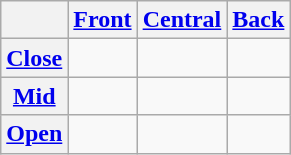<table class="wikitable">
<tr>
<th></th>
<th><a href='#'>Front</a></th>
<th><a href='#'>Central</a></th>
<th><a href='#'>Back</a></th>
</tr>
<tr>
<th><a href='#'>Close</a></th>
<td align="center"> </td>
<td align="center"> </td>
<td align="center"> </td>
</tr>
<tr>
<th><a href='#'>Mid</a></th>
<td align="center"> </td>
<td align="center"> </td>
<td align="center"> </td>
</tr>
<tr>
<th><a href='#'>Open</a></th>
<td align="center"> </td>
<td align="center"> </td>
<td align="center"> </td>
</tr>
</table>
